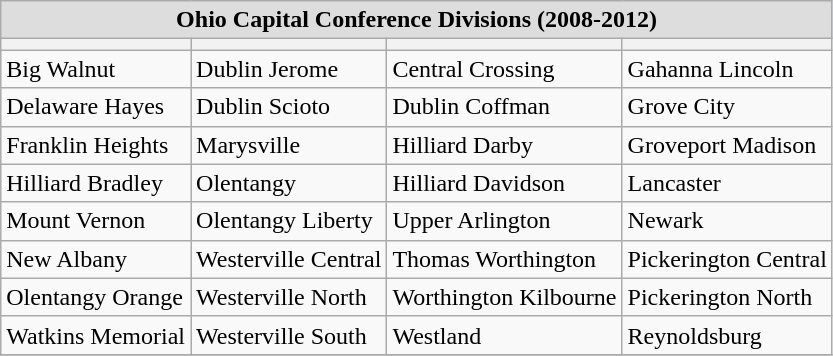<table class="wikitable">
<tr style="background:#ccf;">
<th colspan="4" style="background:#ddd;">Ohio Capital Conference Divisions (2008-2012)</th>
</tr>
<tr>
<th></th>
<th></th>
<th></th>
<th></th>
</tr>
<tr>
<td>Big Walnut</td>
<td>Dublin Jerome</td>
<td>Central Crossing</td>
<td>Gahanna Lincoln</td>
</tr>
<tr>
<td>Delaware Hayes</td>
<td>Dublin Scioto</td>
<td>Dublin Coffman</td>
<td>Grove City</td>
</tr>
<tr>
<td>Franklin Heights</td>
<td>Marysville</td>
<td>Hilliard Darby</td>
<td>Groveport Madison</td>
</tr>
<tr>
<td>Hilliard Bradley</td>
<td>Olentangy</td>
<td>Hilliard Davidson</td>
<td>Lancaster</td>
</tr>
<tr>
<td>Mount Vernon</td>
<td>Olentangy Liberty</td>
<td>Upper Arlington</td>
<td>Newark</td>
</tr>
<tr>
<td>New Albany</td>
<td>Westerville Central</td>
<td>Thomas Worthington</td>
<td>Pickerington Central</td>
</tr>
<tr>
<td>Olentangy Orange</td>
<td>Westerville North</td>
<td>Worthington Kilbourne</td>
<td>Pickerington North</td>
</tr>
<tr>
<td>Watkins Memorial</td>
<td>Westerville South</td>
<td>Westland</td>
<td>Reynoldsburg</td>
</tr>
<tr>
</tr>
</table>
